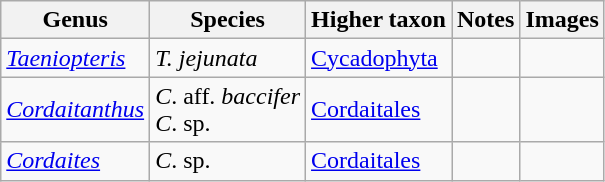<table class="wikitable sortable mw-collapsible">
<tr>
<th>Genus</th>
<th>Species</th>
<th>Higher taxon</th>
<th>Notes</th>
<th>Images</th>
</tr>
<tr>
<td><em><a href='#'>Taeniopteris</a></em></td>
<td><em>T. jejunata</em></td>
<td><a href='#'>Cycadophyta</a></td>
<td></td>
<td></td>
</tr>
<tr>
<td><em><a href='#'>Cordaitanthus</a></em></td>
<td><em>C</em>. aff. <em>baccifer</em><br><em>C</em>. sp.</td>
<td><a href='#'>Cordaitales</a></td>
<td></td>
<td></td>
</tr>
<tr>
<td><em><a href='#'>Cordaites</a></em></td>
<td><em>C</em>. sp.</td>
<td><a href='#'>Cordaitales</a></td>
<td></td>
<td></td>
</tr>
</table>
